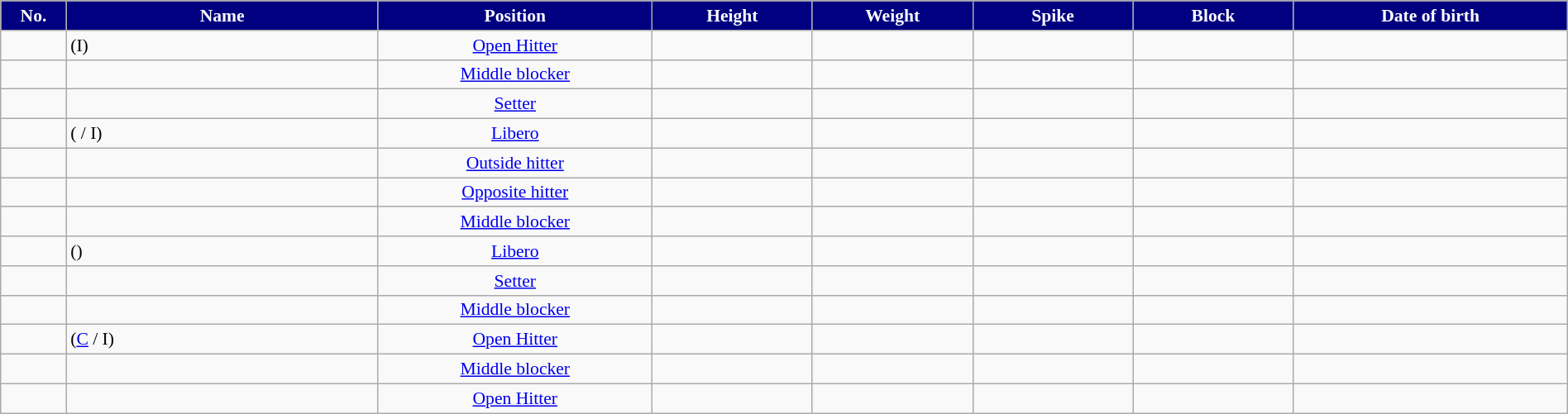<table class="wikitable sortable" style="font-size:90%; text-align:center; width:100%;">
<tr>
<th style="width:3em; background:navy; color:white;">No.</th>
<th style="width:16em; background:navy; color:white;">Name</th>
<th style="width:14em;background:navy; color:white;">Position</th>
<th style="width:8em; background:navy; color:white;">Height</th>
<th style="width:8em; background:navy; color:white;">Weight</th>
<th style="width:8em; background:navy; color:white;">Spike</th>
<th style="width:8em; background:navy; color:white;">Block</th>
<th style="width:14em; background:navy; color:white;">Date of birth</th>
</tr>
<tr>
<td></td>
<td align=left>  (I)</td>
<td><a href='#'>Open Hitter</a></td>
<td></td>
<td></td>
<td></td>
<td></td>
<td align=right></td>
</tr>
<tr>
<td></td>
<td align=left> </td>
<td><a href='#'>Middle blocker</a></td>
<td></td>
<td></td>
<td></td>
<td></td>
<td align=right></td>
</tr>
<tr>
<td></td>
<td align=left> </td>
<td><a href='#'>Setter</a></td>
<td></td>
<td></td>
<td></td>
<td></td>
<td align=right></td>
</tr>
<tr>
<td></td>
<td align=left>  ( / I)</td>
<td><a href='#'>Libero</a></td>
<td></td>
<td></td>
<td></td>
<td></td>
<td align=right></td>
</tr>
<tr>
<td></td>
<td align=left> </td>
<td><a href='#'>Outside hitter</a></td>
<td></td>
<td></td>
<td></td>
<td></td>
<td align=right></td>
</tr>
<tr>
<td></td>
<td align=left> </td>
<td><a href='#'>Opposite hitter</a></td>
<td></td>
<td></td>
<td></td>
<td></td>
<td align=right></td>
</tr>
<tr>
<td></td>
<td align=left> </td>
<td><a href='#'>Middle blocker</a></td>
<td></td>
<td></td>
<td></td>
<td></td>
<td align=right></td>
</tr>
<tr>
<td></td>
<td align=left>  ()</td>
<td><a href='#'>Libero</a></td>
<td></td>
<td></td>
<td></td>
<td></td>
<td align=right></td>
</tr>
<tr>
<td></td>
<td align=left> </td>
<td><a href='#'>Setter</a></td>
<td></td>
<td></td>
<td></td>
<td></td>
<td align=right></td>
</tr>
<tr>
<td></td>
<td align=left> </td>
<td><a href='#'>Middle blocker</a></td>
<td></td>
<td></td>
<td></td>
<td></td>
<td align=right></td>
</tr>
<tr>
<td></td>
<td align=left>  (<a href='#'>C</a> / I)</td>
<td><a href='#'>Open Hitter</a></td>
<td></td>
<td></td>
<td></td>
<td></td>
<td align=right></td>
</tr>
<tr>
<td></td>
<td align=left> </td>
<td><a href='#'>Middle blocker</a></td>
<td></td>
<td></td>
<td></td>
<td></td>
<td align=right></td>
</tr>
<tr>
<td></td>
<td align=left> </td>
<td><a href='#'>Open Hitter</a></td>
<td></td>
<td></td>
<td></td>
<td></td>
<td align=right></td>
</tr>
</table>
